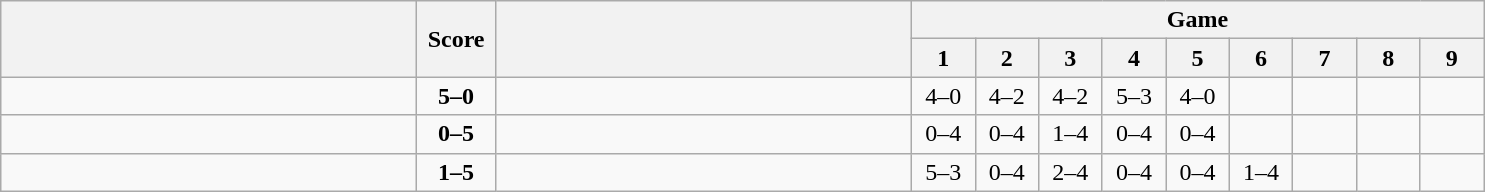<table class="wikitable" style="text-align: center;">
<tr>
<th rowspan=2 align="right" width="270"></th>
<th rowspan=2 width="45">Score</th>
<th rowspan=2 align="left" width="270"></th>
<th colspan=9>Game</th>
</tr>
<tr>
<th width="35">1</th>
<th width="35">2</th>
<th width="35">3</th>
<th width="35">4</th>
<th width="35">5</th>
<th width="35">6</th>
<th width="35">7</th>
<th width="35">8</th>
<th width="35">9</th>
</tr>
<tr>
<td align=left><strong><br></strong></td>
<td align=center><strong>5–0</strong></td>
<td align=left><br></td>
<td>4–0</td>
<td>4–2</td>
<td>4–2</td>
<td>5–3</td>
<td>4–0</td>
<td></td>
<td></td>
<td></td>
<td></td>
</tr>
<tr>
<td align=left><br></td>
<td align=center><strong>0–5</strong></td>
<td align=left><strong><br></strong></td>
<td>0–4</td>
<td>0–4</td>
<td>1–4</td>
<td>0–4</td>
<td>0–4</td>
<td></td>
<td></td>
<td></td>
<td></td>
</tr>
<tr>
<td align=left><br></td>
<td align=center><strong>1–5</strong></td>
<td align=left><strong><br></strong></td>
<td>5–3</td>
<td>0–4</td>
<td>2–4</td>
<td>0–4</td>
<td>0–4</td>
<td>1–4</td>
<td></td>
<td></td>
<td></td>
</tr>
</table>
